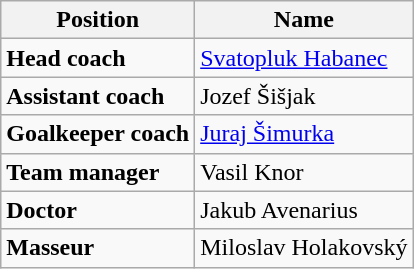<table class="wikitable">
<tr>
<th>Position</th>
<th>Name</th>
</tr>
<tr>
<td><strong>Head coach</strong></td>
<td> <a href='#'>Svatopluk Habanec</a></td>
</tr>
<tr>
<td><strong>Assistant coach</strong></td>
<td> Jozef Šišjak</td>
</tr>
<tr>
<td><strong>Goalkeeper coach</strong></td>
<td> <a href='#'>Juraj Šimurka</a></td>
</tr>
<tr>
<td><strong>Team manager</strong></td>
<td> Vasil Knor</td>
</tr>
<tr>
<td><strong>Doctor</strong></td>
<td> Jakub Avenarius</td>
</tr>
<tr>
<td><strong>Masseur</strong></td>
<td> Miloslav Holakovský</td>
</tr>
</table>
